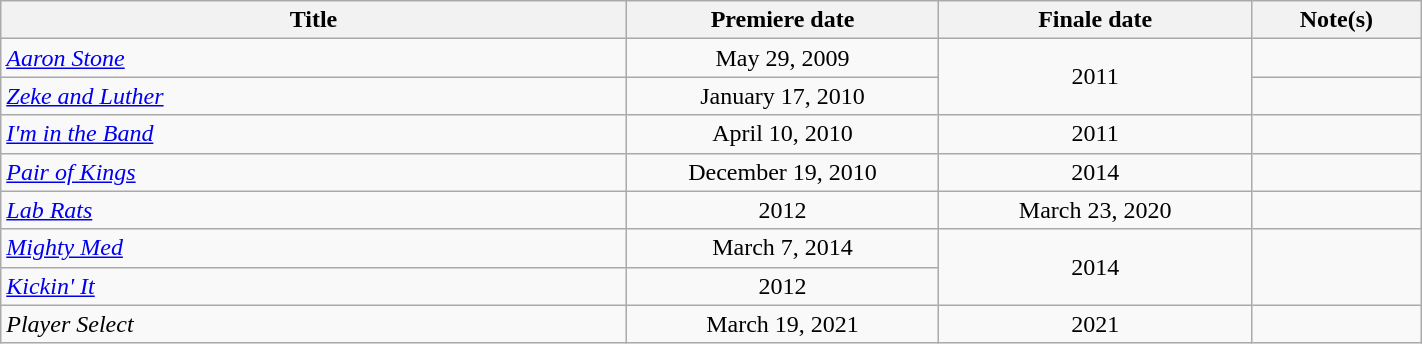<table class="wikitable plainrowheaders sortable" style="width:75%;text-align:center;">
<tr>
<th scope="col" style="width:20%;">Title</th>
<th scope="col" style="width:10%;">Premiere date</th>
<th scope="col" style="width:10%;">Finale date</th>
<th class="unsortable" style="width:5%;">Note(s)</th>
</tr>
<tr>
<td style="text-align:left;" scope"row"><em><a href='#'>Aaron Stone</a></em></td>
<td>May 29, 2009</td>
<td rowspan="2">2011</td>
<td></td>
</tr>
<tr>
<td style="text-align:left;" scope"row"><em><a href='#'>Zeke and Luther</a></em></td>
<td>January 17, 2010</td>
<td></td>
</tr>
<tr>
<td style="text-align:left;" scope"row"><em><a href='#'>I'm in the Band</a></em></td>
<td>April 10, 2010</td>
<td>2011</td>
<td></td>
</tr>
<tr>
<td style="text-align:left;" scope"row"><em><a href='#'>Pair of Kings</a></em></td>
<td>December 19, 2010</td>
<td>2014</td>
<td></td>
</tr>
<tr>
<td style="text-align:left;" scope"row"><em><a href='#'>Lab Rats</a></em></td>
<td>2012</td>
<td>March 23, 2020</td>
<td></td>
</tr>
<tr>
<td style="text-align:left;" scope"row"><em><a href='#'>Mighty Med</a></em></td>
<td>March 7, 2014</td>
<td rowspan="2">2014</td>
</tr>
<tr>
<td style="text-align:left;" scope"row"><em><a href='#'>Kickin' It</a></em></td>
<td>2012</td>
</tr>
<tr>
<td style="text-align:left;" scope"row"><em>Player Select</em></td>
<td>March 19, 2021</td>
<td>2021</td>
<td></td>
</tr>
</table>
